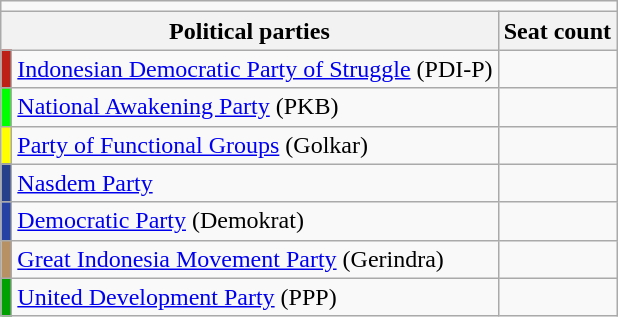<table class="wikitable">
<tr>
<td colspan="4"></td>
</tr>
<tr>
<th colspan="2">Political parties</th>
<th>Seat count</th>
</tr>
<tr>
<td bgcolor=#BD2016></td>
<td><a href='#'>Indonesian Democratic Party of Struggle</a> (PDI-P)</td>
<td></td>
</tr>
<tr>
<td bgcolor=#00FF00></td>
<td><a href='#'>National Awakening Party</a> (PKB)</td>
<td></td>
</tr>
<tr>
<td bgcolor=#FFFF00></td>
<td><a href='#'>Party of Functional Groups</a> (Golkar)</td>
<td></td>
</tr>
<tr>
<td bgcolor=#27408B></td>
<td><a href='#'>Nasdem Party</a></td>
<td></td>
</tr>
<tr>
<td bgcolor=#2643A3></td>
<td><a href='#'>Democratic Party</a> (Demokrat)</td>
<td></td>
</tr>
<tr>
<td bgcolor=#B79164></td>
<td><a href='#'>Great Indonesia Movement Party</a> (Gerindra)</td>
<td></td>
</tr>
<tr>
<td bgcolor=#00A100></td>
<td><a href='#'>United Development Party</a> (PPP)</td>
<td></td>
</tr>
</table>
